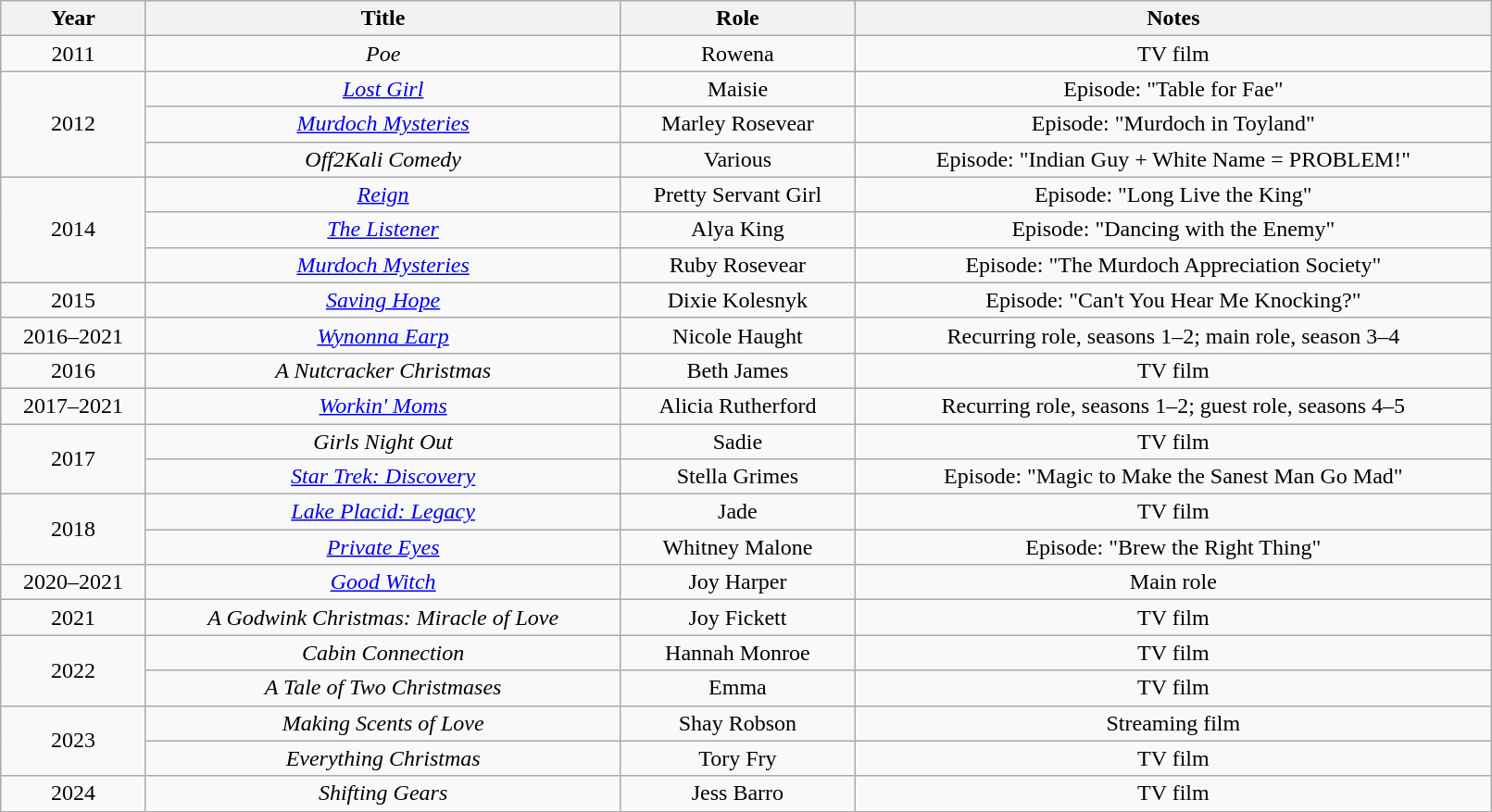<table class="wikitable sortable" style="width:85%; text-align:center">
<tr>
<th>Year</th>
<th>Title</th>
<th>Role</th>
<th class="unsortable">Notes</th>
</tr>
<tr>
<td>2011</td>
<td><em>Poe</em></td>
<td>Rowena</td>
<td>TV film</td>
</tr>
<tr>
<td rowspan=3>2012</td>
<td><em><a href='#'>Lost Girl</a></em></td>
<td>Maisie</td>
<td>Episode: "Table for Fae"</td>
</tr>
<tr>
<td><em><a href='#'>Murdoch Mysteries</a></em></td>
<td>Marley Rosevear</td>
<td>Episode: "Murdoch in Toyland"</td>
</tr>
<tr>
<td><em>Off2Kali Comedy</em></td>
<td>Various</td>
<td>Episode: "Indian Guy + White Name = PROBLEM!"</td>
</tr>
<tr>
<td rowspan=3>2014</td>
<td><em><a href='#'>Reign</a></em></td>
<td>Pretty Servant Girl</td>
<td>Episode: "Long Live the King"</td>
</tr>
<tr>
<td data-sort-value="Listener, The"><em><a href='#'>The Listener</a></em></td>
<td>Alya King</td>
<td>Episode: "Dancing with the Enemy"</td>
</tr>
<tr>
<td><em><a href='#'>Murdoch Mysteries</a></em></td>
<td>Ruby Rosevear</td>
<td>Episode: "The Murdoch Appreciation Society"</td>
</tr>
<tr>
<td>2015</td>
<td><em><a href='#'>Saving Hope</a></em></td>
<td>Dixie Kolesnyk</td>
<td>Episode: "Can't You Hear Me Knocking?"</td>
</tr>
<tr>
<td>2016–2021</td>
<td><em><a href='#'>Wynonna Earp</a></em></td>
<td>Nicole Haught</td>
<td>Recurring role, seasons 1–2; main role, season 3–4</td>
</tr>
<tr>
<td>2016</td>
<td data-sort-value="Nutcracker Christmas, A"><em>A Nutcracker Christmas</em></td>
<td>Beth James</td>
<td>TV film</td>
</tr>
<tr>
<td>2017–2021</td>
<td><em><a href='#'>Workin' Moms</a></em></td>
<td>Alicia Rutherford</td>
<td>Recurring role, seasons 1–2; guest role, seasons 4–5</td>
</tr>
<tr>
<td rowspan=2>2017</td>
<td><em>Girls Night Out</em></td>
<td>Sadie</td>
<td>TV film</td>
</tr>
<tr>
<td><em><a href='#'>Star Trek: Discovery</a></em></td>
<td>Stella Grimes</td>
<td>Episode: "Magic to Make the Sanest Man Go Mad"</td>
</tr>
<tr>
<td rowspan=2>2018</td>
<td><em><a href='#'>Lake Placid: Legacy</a></em></td>
<td>Jade</td>
<td>TV film</td>
</tr>
<tr>
<td><em><a href='#'>Private Eyes</a></em></td>
<td>Whitney Malone</td>
<td>Episode: "Brew the Right Thing"</td>
</tr>
<tr>
<td>2020–2021</td>
<td><em><a href='#'>Good Witch</a></em></td>
<td>Joy Harper</td>
<td>Main role</td>
</tr>
<tr>
<td>2021</td>
<td data-sort-value="Godwink Christmas: Miracle of Love, A"><em>A Godwink Christmas: Miracle of Love</em></td>
<td>Joy Fickett</td>
<td>TV film</td>
</tr>
<tr>
<td rowspan=2>2022</td>
<td><em>Cabin Connection</em></td>
<td>Hannah Monroe</td>
<td>TV film</td>
</tr>
<tr>
<td data-sort-value="Tale of Two Christmases, A"><em>A Tale of Two Christmases</em></td>
<td>Emma</td>
<td>TV film</td>
</tr>
<tr>
<td rowspan=2>2023</td>
<td><em>Making Scents of Love</em></td>
<td>Shay Robson</td>
<td>Streaming film</td>
</tr>
<tr>
<td><em>Everything Christmas</em></td>
<td>Tory Fry</td>
<td>TV film </td>
</tr>
<tr>
<td>2024</td>
<td><em>Shifting Gears</em></td>
<td>Jess Barro</td>
<td>TV film</td>
</tr>
<tr>
</tr>
</table>
